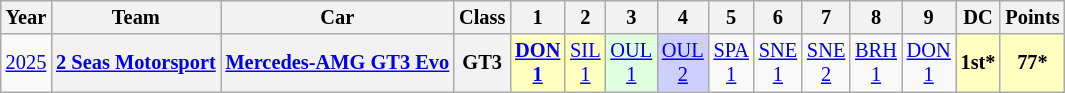<table class="wikitable" style="text-align:center; font-size:85%">
<tr>
<th>Year</th>
<th>Team</th>
<th>Car</th>
<th>Class</th>
<th>1</th>
<th>2</th>
<th>3</th>
<th>4</th>
<th>5</th>
<th>6</th>
<th>7</th>
<th>8</th>
<th>9</th>
<th>DC</th>
<th>Points</th>
</tr>
<tr>
<td><a href='#'>2025</a></td>
<th nowrap><a href='#'>2 Seas Motorsport</a></th>
<th nowrap><a href='#'>Mercedes-AMG GT3 Evo</a></th>
<th>GT3</th>
<td style="background:#FFFFBF;"><strong><a href='#'>DON<br>1</a></strong><br></td>
<td style="background:#FFFFBF;"><a href='#'>SIL<br>1</a><br></td>
<td style="background:#DFFFDF;"><a href='#'>OUL<br>1</a><br></td>
<td style="background:#CFCFFF;"><a href='#'>OUL<br>2</a><br></td>
<td style="background:#;"><a href='#'>SPA<br>1</a><br></td>
<td style="background:#;"><a href='#'>SNE<br>1</a><br></td>
<td style="background:#;"><a href='#'>SNE<br>2</a><br></td>
<td style="background:#;"><a href='#'>BRH<br>1</a><br></td>
<td style="background:#;"><a href='#'>DON<br>1</a><br></td>
<th style="background:#FFFFBF;">1st*</th>
<th style="background:#FFFFBF;">77*</th>
</tr>
</table>
